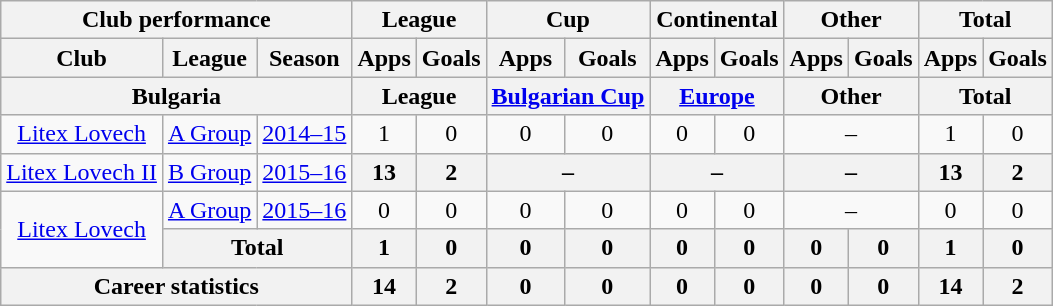<table class="wikitable" style="text-align: center">
<tr>
<th Colspan="3">Club performance</th>
<th Colspan="2">League</th>
<th Colspan="2">Cup</th>
<th Colspan="2">Continental</th>
<th Colspan="2">Other</th>
<th Colspan="3">Total</th>
</tr>
<tr>
<th>Club</th>
<th>League</th>
<th>Season</th>
<th>Apps</th>
<th>Goals</th>
<th>Apps</th>
<th>Goals</th>
<th>Apps</th>
<th>Goals</th>
<th>Apps</th>
<th>Goals</th>
<th>Apps</th>
<th>Goals</th>
</tr>
<tr>
<th Colspan="3">Bulgaria</th>
<th Colspan="2">League</th>
<th Colspan="2"><a href='#'>Bulgarian Cup</a></th>
<th Colspan="2"><a href='#'>Europe</a></th>
<th Colspan="2">Other</th>
<th Colspan="2">Total</th>
</tr>
<tr>
<td rowspan="1" valign="center"><a href='#'>Litex Lovech</a></td>
<td rowspan="1"><a href='#'>A Group</a></td>
<td><a href='#'>2014–15</a></td>
<td>1</td>
<td>0</td>
<td>0</td>
<td>0</td>
<td>0</td>
<td>0</td>
<td colspan="2">–</td>
<td>1</td>
<td>0</td>
</tr>
<tr>
<td rowspan="1" valign="center"><a href='#'>Litex Lovech II</a></td>
<td rowspan="1"><a href='#'>B Group</a></td>
<td><a href='#'>2015–16</a></td>
<th>13</th>
<th>2</th>
<th colspan="2">–</th>
<th colspan="2">–</th>
<th colspan="2">–</th>
<th>13</th>
<th>2</th>
</tr>
<tr>
<td rowspan="2" valign="center"><a href='#'>Litex Lovech</a></td>
<td rowspan="1"><a href='#'>A Group</a></td>
<td><a href='#'>2015–16</a></td>
<td>0</td>
<td>0</td>
<td>0</td>
<td>0</td>
<td>0</td>
<td>0</td>
<td colspan="2">–</td>
<td>0</td>
<td>0</td>
</tr>
<tr>
<th colspan=2>Total</th>
<th>1</th>
<th>0</th>
<th>0</th>
<th>0</th>
<th>0</th>
<th>0</th>
<th>0</th>
<th>0</th>
<th>1</th>
<th>0</th>
</tr>
<tr>
<th colspan="3">Career statistics</th>
<th>14</th>
<th>2</th>
<th>0</th>
<th>0</th>
<th>0</th>
<th>0</th>
<th>0</th>
<th>0</th>
<th>14</th>
<th>2</th>
</tr>
</table>
